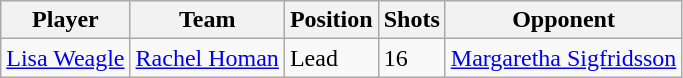<table class="wikitable sortable">
<tr>
<th>Player</th>
<th>Team</th>
<th>Position</th>
<th>Shots</th>
<th>Opponent</th>
</tr>
<tr>
<td><a href='#'>Lisa Weagle</a></td>
<td> <a href='#'>Rachel Homan</a></td>
<td>Lead</td>
<td>16</td>
<td> <a href='#'>Margaretha Sigfridsson</a></td>
</tr>
</table>
